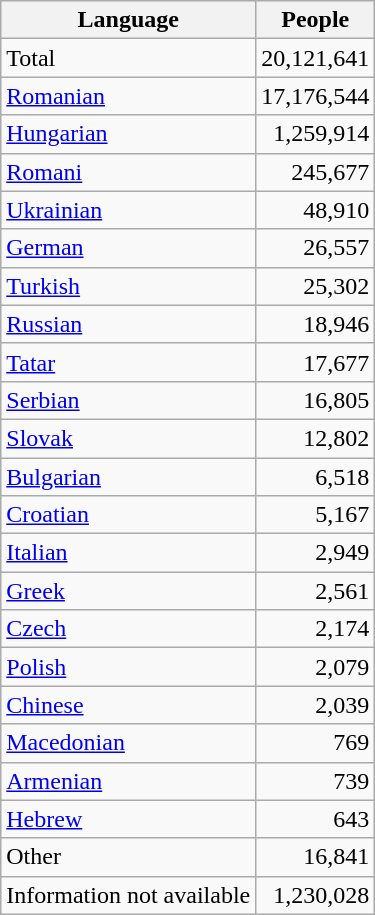<table class="wikitable sortable">
<tr>
<th>Language</th>
<th>People</th>
</tr>
<tr>
<td>Total</td>
<td align="right">20,121,641</td>
</tr>
<tr>
<td><a href='#'>Romanian</a></td>
<td align="right">17,176,544</td>
</tr>
<tr>
<td><a href='#'>Hungarian</a></td>
<td align="right">1,259,914</td>
</tr>
<tr>
<td><a href='#'>Romani</a></td>
<td align="right">245,677</td>
</tr>
<tr>
<td><a href='#'>Ukrainian</a></td>
<td align="right">48,910</td>
</tr>
<tr>
<td><a href='#'>German</a></td>
<td align="right">26,557</td>
</tr>
<tr>
<td><a href='#'>Turkish</a></td>
<td align="right">25,302</td>
</tr>
<tr>
<td><a href='#'>Russian</a></td>
<td align="right">18,946</td>
</tr>
<tr>
<td><a href='#'>Tatar</a></td>
<td align="right">17,677</td>
</tr>
<tr>
<td><a href='#'>Serbian</a></td>
<td align="right">16,805</td>
</tr>
<tr>
<td><a href='#'>Slovak</a></td>
<td align="right">12,802</td>
</tr>
<tr>
<td><a href='#'>Bulgarian</a></td>
<td align="right">6,518</td>
</tr>
<tr>
<td><a href='#'>Croatian</a></td>
<td align="right">5,167</td>
</tr>
<tr>
<td><a href='#'>Italian</a></td>
<td align="right">2,949</td>
</tr>
<tr>
<td><a href='#'>Greek</a></td>
<td align="right">2,561</td>
</tr>
<tr>
<td><a href='#'>Czech</a></td>
<td align="right">2,174</td>
</tr>
<tr>
<td><a href='#'>Polish</a></td>
<td align="right">2,079</td>
</tr>
<tr>
<td><a href='#'>Chinese</a></td>
<td align="right">2,039</td>
</tr>
<tr>
<td><a href='#'>Macedonian</a></td>
<td align="right">769</td>
</tr>
<tr>
<td><a href='#'>Armenian</a></td>
<td align="right">739</td>
</tr>
<tr>
<td><a href='#'>Hebrew</a></td>
<td align="right">643</td>
</tr>
<tr>
<td>Other</td>
<td align="right">16,841</td>
</tr>
<tr>
<td>Information not available</td>
<td align="right">1,230,028</td>
</tr>
</table>
